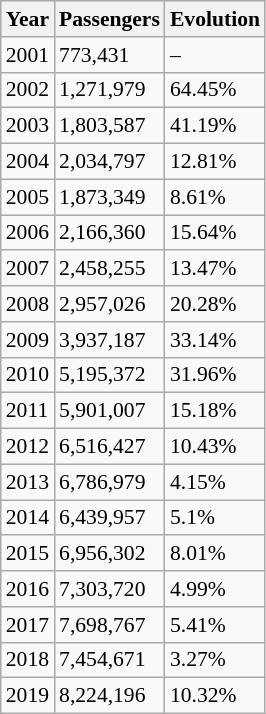<table class="wikitable sortable" style="font-size: 90%" width= align=>
<tr style="background:lightgrey;">
<th>Year</th>
<th>Passengers</th>
<th>Evolution</th>
</tr>
<tr>
<td>2001</td>
<td>773,431</td>
<td>–</td>
</tr>
<tr>
<td>2002</td>
<td>1,271,979</td>
<td>64.45%</td>
</tr>
<tr>
<td>2003</td>
<td>1,803,587</td>
<td>41.19%</td>
</tr>
<tr>
<td>2004</td>
<td>2,034,797</td>
<td>12.81%</td>
</tr>
<tr>
<td>2005</td>
<td>1,873,349</td>
<td>8.61%</td>
</tr>
<tr>
<td>2006</td>
<td>2,166,360</td>
<td>15.64%</td>
</tr>
<tr>
<td>2007</td>
<td>2,458,255</td>
<td>13.47%</td>
</tr>
<tr>
<td>2008</td>
<td>2,957,026</td>
<td>20.28%</td>
</tr>
<tr>
<td>2009</td>
<td>3,937,187</td>
<td>33.14%</td>
</tr>
<tr>
<td>2010</td>
<td>5,195,372</td>
<td>31.96%</td>
</tr>
<tr>
<td>2011</td>
<td>5,901,007</td>
<td>15.18%</td>
</tr>
<tr>
<td>2012</td>
<td>6,516,427</td>
<td>10.43%</td>
</tr>
<tr>
<td>2013</td>
<td>6,786,979</td>
<td>4.15%</td>
</tr>
<tr>
<td>2014</td>
<td>6,439,957</td>
<td>5.1%</td>
</tr>
<tr>
<td>2015</td>
<td>6,956,302</td>
<td>8.01%</td>
</tr>
<tr>
<td>2016</td>
<td>7,303,720</td>
<td>4.99%</td>
</tr>
<tr>
<td>2017</td>
<td>7,698,767</td>
<td>5.41%</td>
</tr>
<tr>
<td>2018</td>
<td>7,454,671</td>
<td>3.27%</td>
</tr>
<tr>
<td>2019</td>
<td>8,224,196</td>
<td>10.32%</td>
</tr>
</table>
